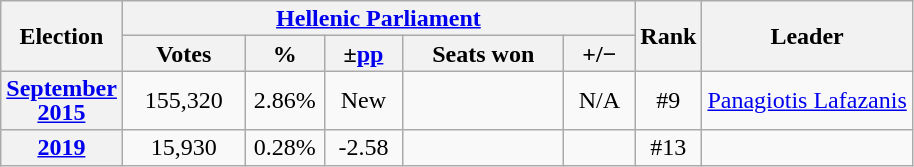<table class="wikitable" style="text-align:center; line-height:16px;">
<tr>
<th rowspan="2" style="width:60px;">Election</th>
<th colspan="5"><a href='#'>Hellenic Parliament</a></th>
<th rowspan="2" style="width:30px;">Rank</th>
<th rowspan="2">Leader</th>
</tr>
<tr>
<th style="width:75px;">Votes</th>
<th style="width:45px;">%</th>
<th style="width:45px;">±<a href='#'>pp</a></th>
<th style="width:100px;">Seats won</th>
<th style="width:40px;">+/−</th>
</tr>
<tr>
<th><a href='#'>September 2015</a></th>
<td>155,320</td>
<td>2.86%</td>
<td>New</td>
<td></td>
<td>N/A</td>
<td>#9</td>
<td><a href='#'>Panagiotis Lafazanis</a></td>
</tr>
<tr>
<th><a href='#'>2019</a></th>
<td>15,930</td>
<td>0.28%</td>
<td>-2.58</td>
<td></td>
<td></td>
<td>#13</td>
<td></td>
</tr>
</table>
